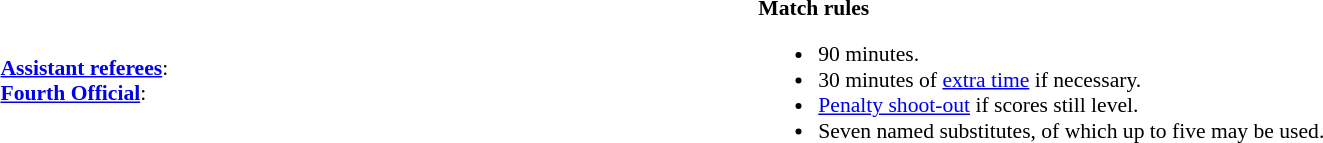<table width=100% style="font-size:90%">
<tr>
<td><br><strong><a href='#'>Assistant referees</a></strong>: <br>
<strong><a href='#'>Fourth Official</a></strong>:</td>
<td style="width:60%; vertical-align:top;"><br><strong>Match rules</strong><ul><li>90 minutes.</li><li>30 minutes of <a href='#'>extra time</a> if necessary.</li><li><a href='#'>Penalty shoot-out</a> if scores still level.</li><li>Seven named substitutes, of which up to five may be used.</li></ul></td>
</tr>
</table>
